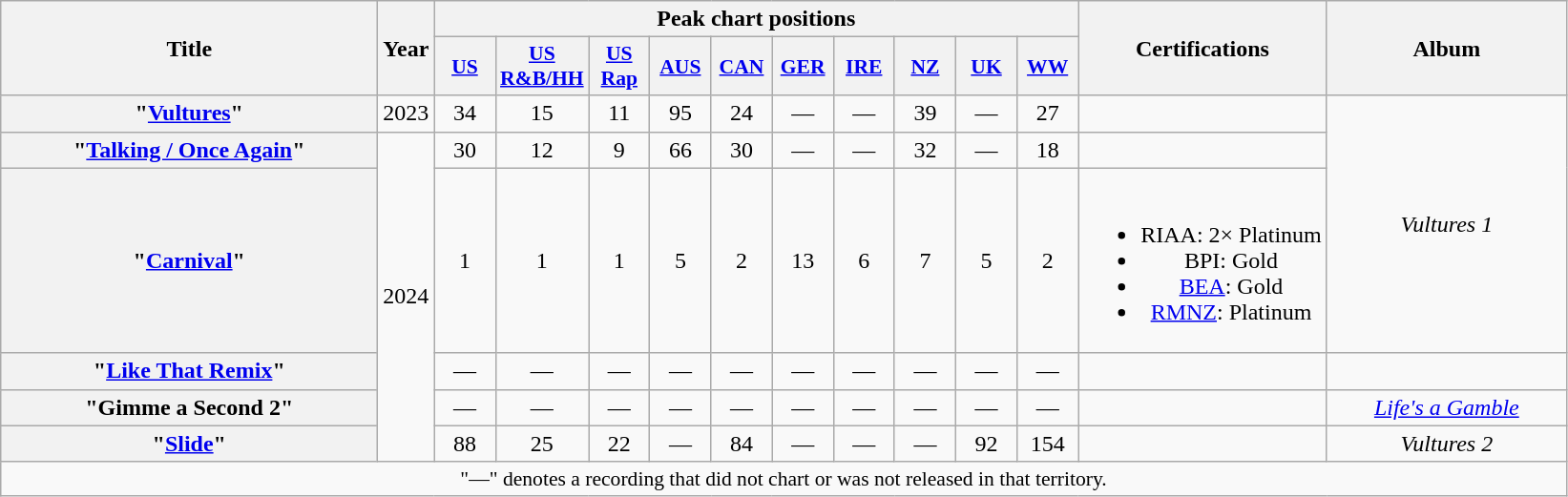<table class="wikitable plainrowheaders" style="text-align:center;">
<tr>
<th scope="col" rowspan="2" style="width:16em;">Title</th>
<th scope="col" rowspan="2" style="width:1em;">Year</th>
<th scope="col" colspan="10">Peak chart positions</th>
<th rowspan="2">Certifications</th>
<th rowspan="2" scope="col" style="width:10em;">Album</th>
</tr>
<tr>
<th style="width:2.5em; font-size:90%"><a href='#'>US</a><br></th>
<th style="width:2.5em; font-size:90%"><a href='#'>US<br>R&B/HH</a><br></th>
<th style="width:2.5em; font-size:90%"><a href='#'>US<br>Rap</a><br></th>
<th style="width:2.5em; font-size:90%"><a href='#'>AUS</a><br></th>
<th style="width:2.5em; font-size:90%"><a href='#'>CAN</a><br></th>
<th style="width:2.5em; font-size:90%"><a href='#'>GER</a><br></th>
<th style="width:2.5em; font-size:90%"><a href='#'>IRE</a><br></th>
<th style="width:2.5em; font-size:90%"><a href='#'>NZ</a><br></th>
<th style="width:2.5em; font-size:90%"><a href='#'>UK</a><br></th>
<th style="width:2.5em; font-size:90%"><a href='#'>WW</a><br></th>
</tr>
<tr>
<th scope="row">"<a href='#'>Vultures</a>"<br></th>
<td>2023</td>
<td>34</td>
<td>15</td>
<td>11</td>
<td>95</td>
<td>24</td>
<td>—</td>
<td>—</td>
<td>39</td>
<td>—</td>
<td>27</td>
<td></td>
<td rowspan="3"><em>Vultures 1</em></td>
</tr>
<tr>
<th scope="row">"<a href='#'>Talking / Once Again</a>"<br></th>
<td rowspan="5">2024</td>
<td>30</td>
<td>12</td>
<td>9</td>
<td>66</td>
<td>30</td>
<td>—</td>
<td>—</td>
<td>32</td>
<td>—</td>
<td>18</td>
<td></td>
</tr>
<tr>
<th scope="row">"<a href='#'>Carnival</a>"<br></th>
<td>1</td>
<td>1</td>
<td>1</td>
<td>5</td>
<td>2</td>
<td>13</td>
<td>6</td>
<td>7</td>
<td>5</td>
<td>2</td>
<td><br><ul><li>RIAA: 2× Platinum</li><li>BPI: Gold</li><li><a href='#'>BEA</a>: Gold</li><li><a href='#'>RMNZ</a>: Platinum</li></ul></td>
</tr>
<tr>
<th scope="row">"<a href='#'>Like That Remix</a>"<br></th>
<td>—</td>
<td>—</td>
<td>—</td>
<td>—</td>
<td>—</td>
<td>—</td>
<td>—</td>
<td>—</td>
<td>—</td>
<td>—</td>
<td></td>
<td></td>
</tr>
<tr>
<th scope="row">"Gimme a Second 2"<br></th>
<td>—</td>
<td>—</td>
<td>—</td>
<td>—</td>
<td>—</td>
<td>—</td>
<td>—</td>
<td>—</td>
<td>—</td>
<td>—</td>
<td></td>
<td rowspan="1"><em><a href='#'>Life's a Gamble</a></em></td>
</tr>
<tr>
<th scope="row">"<a href='#'>Slide</a>"</th>
<td>88</td>
<td>25</td>
<td>22</td>
<td>—</td>
<td>84</td>
<td>—</td>
<td>—</td>
<td>—</td>
<td>92</td>
<td>154</td>
<td></td>
<td><em>Vultures 2</em></td>
</tr>
<tr>
<td colspan="15" style="font-size:90%">"—" denotes a recording that did not chart or was not released in that territory.</td>
</tr>
</table>
